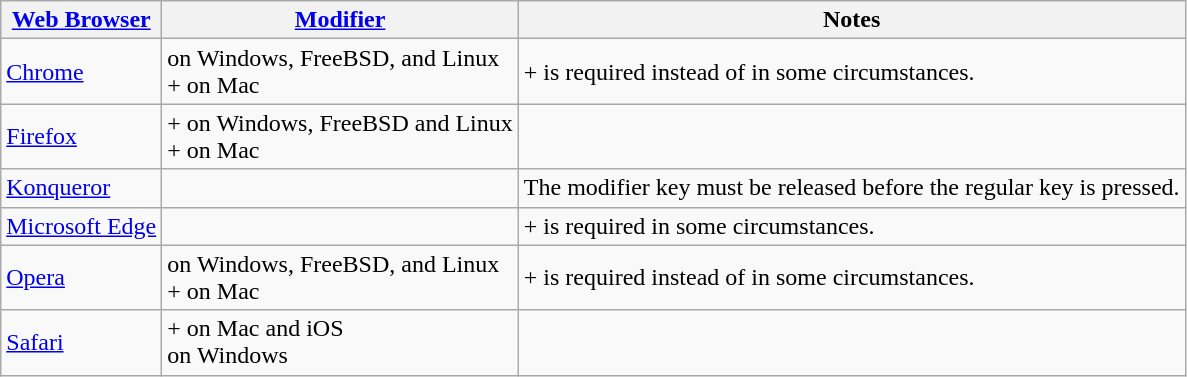<table class="wikitable">
<tr>
<th><a href='#'>Web Browser</a></th>
<th><a href='#'>Modifier</a></th>
<th>Notes</th>
</tr>
<tr>
<td><a href='#'>Chrome</a></td>
<td> on Windows, FreeBSD, and Linux<br> +  on Mac</td>
<td>+ is required instead of  in some circumstances.</td>
</tr>
<tr>
<td><a href='#'>Firefox</a></td>
<td>+ on Windows, FreeBSD and Linux<br>+ on Mac</td>
<td></td>
</tr>
<tr>
<td><a href='#'>Konqueror</a></td>
<td></td>
<td>The modifier key must be released before the regular key is pressed.</td>
</tr>
<tr>
<td><a href='#'>Microsoft Edge</a></td>
<td></td>
<td>+ is required in some circumstances.</td>
</tr>
<tr>
<td><a href='#'>Opera</a></td>
<td> on Windows, FreeBSD, and Linux<br> +  on Mac</td>
<td>+ is required instead of  in some circumstances.</td>
</tr>
<tr>
<td><a href='#'>Safari</a></td>
<td>+ on Mac and iOS<br> on Windows</td>
<td></td>
</tr>
</table>
